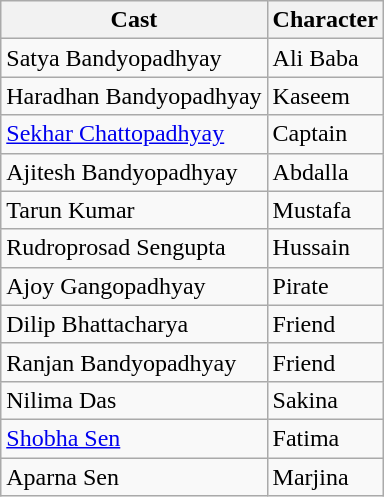<table class="wikitable">
<tr>
<th>Cast</th>
<th>Character</th>
</tr>
<tr>
<td>Satya Bandyopadhyay</td>
<td>Ali Baba</td>
</tr>
<tr>
<td>Haradhan Bandyopadhyay</td>
<td>Kaseem</td>
</tr>
<tr>
<td><a href='#'>Sekhar Chattopadhyay</a></td>
<td>Captain</td>
</tr>
<tr>
<td>Ajitesh Bandyopadhyay</td>
<td>Abdalla</td>
</tr>
<tr>
<td>Tarun Kumar</td>
<td>Mustafa</td>
</tr>
<tr>
<td>Rudroprosad Sengupta</td>
<td>Hussain</td>
</tr>
<tr>
<td>Ajoy Gangopadhyay</td>
<td>Pirate</td>
</tr>
<tr>
<td>Dilip Bhattacharya</td>
<td>Friend</td>
</tr>
<tr>
<td>Ranjan Bandyopadhyay</td>
<td>Friend</td>
</tr>
<tr>
<td>Nilima Das</td>
<td>Sakina</td>
</tr>
<tr>
<td><a href='#'>Shobha Sen</a></td>
<td>Fatima</td>
</tr>
<tr>
<td>Aparna Sen</td>
<td>Marjina</td>
</tr>
</table>
